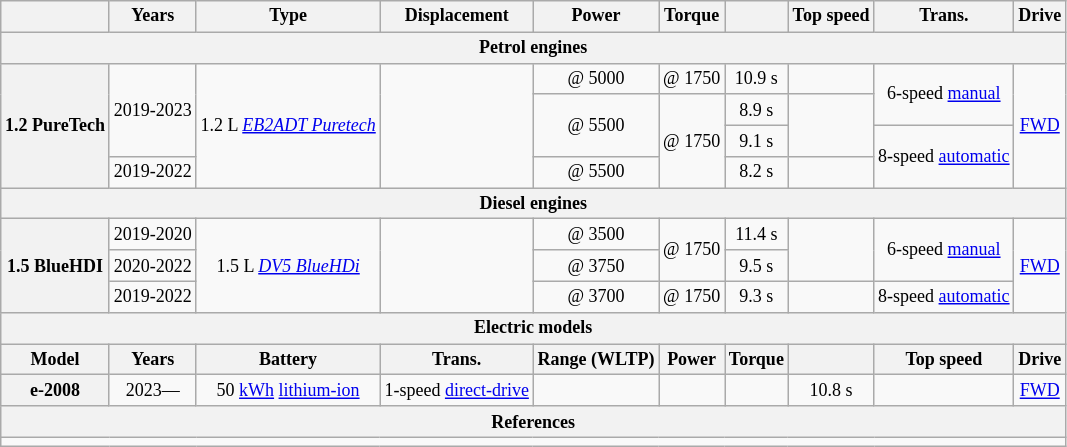<table class="wikitable" style="font-size:75%;text-align:center;">
<tr>
<th></th>
<th>Years</th>
<th>Type</th>
<th>Displacement</th>
<th>Power</th>
<th>Torque</th>
<th></th>
<th>Top speed</th>
<th>Trans.</th>
<th>Drive</th>
</tr>
<tr>
<th colspan=10>Petrol engines</th>
</tr>
<tr>
<th rowspan=4><strong>1.2 PureTech</strong></th>
<td rowspan=3>2019-2023</td>
<td rowspan=4>1.2 L <a href='#'><em>EB2ADT Puretech</em></a></td>
<td rowspan=4></td>
<td> @ 5000</td>
<td> @ 1750</td>
<td>10.9 s</td>
<td></td>
<td rowspan=2>6-speed <a href='#'>manual</a></td>
<td rowspan=4><a href='#'>FWD</a></td>
</tr>
<tr>
<td rowspan=2> @ 5500</td>
<td rowspan=3> @ 1750</td>
<td>8.9 s</td>
<td rowspan=2></td>
</tr>
<tr>
<td>9.1 s</td>
<td rowspan=2>8-speed <a href='#'>automatic</a></td>
</tr>
<tr>
<td>2019-2022</td>
<td> @ 5500</td>
<td>8.2 s</td>
<td></td>
</tr>
<tr>
<th colspan=10>Diesel engines</th>
</tr>
<tr>
<th rowspan=3><strong>1.5 BlueHDI</strong></th>
<td>2019-2020</td>
<td rowspan=3>1.5 L <a href='#'><em>DV5 BlueHDi</em></a></td>
<td rowspan=3></td>
<td> @ 3500</td>
<td rowspan=2> @ 1750</td>
<td>11.4 s</td>
<td rowspan=2></td>
<td rowspan=2>6-speed <a href='#'>manual</a></td>
<td rowspan=3><a href='#'>FWD</a></td>
</tr>
<tr>
<td>2020-2022</td>
<td> @ 3750</td>
<td>9.5 s</td>
</tr>
<tr>
<td>2019-2022</td>
<td> @ 3700</td>
<td> @ 1750</td>
<td>9.3 s</td>
<td></td>
<td>8-speed <a href='#'>automatic</a></td>
</tr>
<tr>
<th colspan=10>Electric models</th>
</tr>
<tr>
<th>Model</th>
<th>Years</th>
<th>Battery</th>
<th>Trans.</th>
<th>Range (WLTP)</th>
<th>Power</th>
<th>Torque</th>
<th></th>
<th>Top speed</th>
<th>Drive</th>
</tr>
<tr>
<th><strong>e-2008</strong></th>
<td>2023—</td>
<td>50 <a href='#'>kWh</a> <a href='#'>lithium-ion</a></td>
<td>1-speed <a href='#'>direct-drive</a></td>
<td></td>
<td></td>
<td></td>
<td>10.8 s</td>
<td></td>
<td><a href='#'>FWD</a></td>
</tr>
<tr>
<th colspan=10>References</th>
</tr>
<tr>
<td colspan=10></td>
</tr>
</table>
